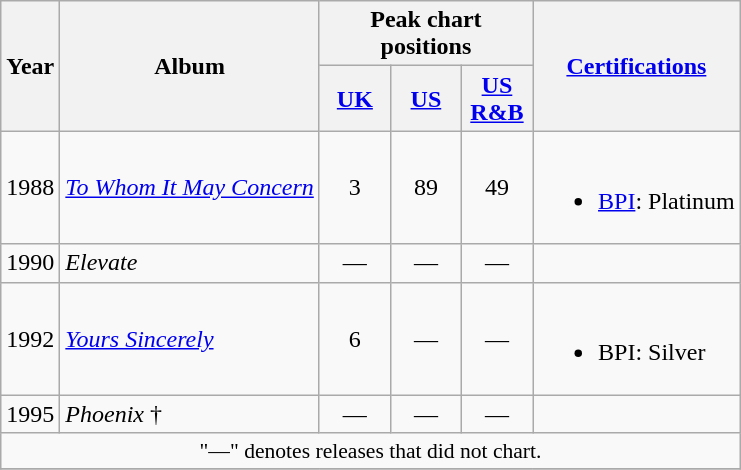<table class="wikitable">
<tr>
<th rowspan="2">Year</th>
<th rowspan="2">Album</th>
<th colspan="3">Peak chart positions</th>
<th rowspan="2"><a href='#'>Certifications</a></th>
</tr>
<tr>
<th style="width:40px;"><a href='#'>UK</a><br></th>
<th style="width:40px;"><a href='#'>US</a><br></th>
<th style="width:40px;"><a href='#'>US R&B</a><br></th>
</tr>
<tr>
<td>1988</td>
<td><em><a href='#'>To Whom It May Concern</a></em></td>
<td style="text-align:center;">3</td>
<td style="text-align:center;">89</td>
<td style="text-align:center;">49</td>
<td><br><ul><li><a href='#'>BPI</a>: Platinum</li></ul></td>
</tr>
<tr>
<td>1990</td>
<td><em>Elevate</em></td>
<td style="text-align:center;">—</td>
<td style="text-align:center;">—</td>
<td style="text-align:center;">—</td>
<td></td>
</tr>
<tr>
<td>1992</td>
<td><em><a href='#'>Yours Sincerely</a></em></td>
<td style="text-align:center;">6</td>
<td style="text-align:center;">—</td>
<td style="text-align:center;">—</td>
<td><br><ul><li>BPI: Silver</li></ul></td>
</tr>
<tr>
<td>1995</td>
<td><em>Phoenix</em> †</td>
<td style="text-align:center;">—</td>
<td style="text-align:center;">—</td>
<td style="text-align:center;">—</td>
<td></td>
</tr>
<tr>
<td colspan="6" align=center style="font-size:90%">"—" denotes releases that did not chart.</td>
</tr>
<tr>
</tr>
</table>
